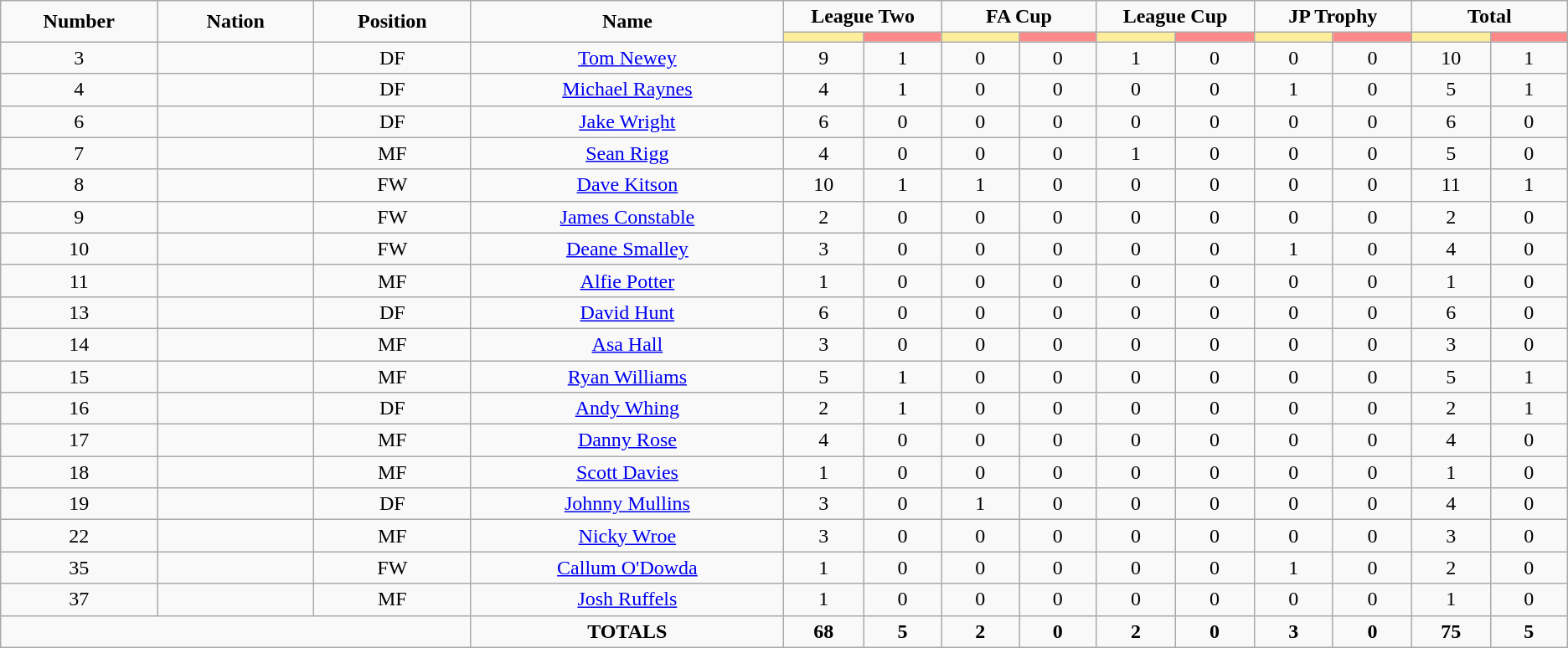<table class="wikitable" style="font-size: 100%; text-align: center;">
<tr>
<td rowspan="2" width="10%" align="center"><strong>Number</strong></td>
<td rowspan="2" width="10%" align="center"><strong>Nation</strong></td>
<td rowspan="2" width="10%" align="center"><strong>Position</strong></td>
<td rowspan="2" width="20%" align="center"><strong>Name</strong></td>
<td colspan="2" align="center"><strong>League Two</strong></td>
<td colspan="2" align="center"><strong>FA Cup</strong></td>
<td colspan="2" align="center"><strong>League Cup</strong></td>
<td colspan="2" align="center"><strong>JP Trophy</strong></td>
<td colspan="2" align="center"><strong>Total</strong></td>
</tr>
<tr>
<th width=60 style="background: #FFEE99"></th>
<th width=60 style="background: #FF8888"></th>
<th width=60 style="background: #FFEE99"></th>
<th width=60 style="background: #FF8888"></th>
<th width=60 style="background: #FFEE99"></th>
<th width=60 style="background: #FF8888"></th>
<th width=60 style="background: #FFEE99"></th>
<th width=60 style="background: #FF8888"></th>
<th width=60 style="background: #FFEE99"></th>
<th width=60 style="background: #FF8888"></th>
</tr>
<tr>
<td>3</td>
<td></td>
<td>DF</td>
<td><a href='#'>Tom Newey</a></td>
<td>9</td>
<td>1</td>
<td>0</td>
<td>0</td>
<td>1</td>
<td>0</td>
<td>0</td>
<td>0</td>
<td>10</td>
<td>1</td>
</tr>
<tr>
<td>4</td>
<td></td>
<td>DF</td>
<td><a href='#'>Michael Raynes</a></td>
<td>4</td>
<td>1</td>
<td>0</td>
<td>0</td>
<td>0</td>
<td>0</td>
<td>1</td>
<td>0</td>
<td>5</td>
<td>1</td>
</tr>
<tr>
<td>6</td>
<td></td>
<td>DF</td>
<td><a href='#'>Jake Wright</a></td>
<td>6</td>
<td>0</td>
<td>0</td>
<td>0</td>
<td>0</td>
<td>0</td>
<td>0</td>
<td>0</td>
<td>6</td>
<td>0</td>
</tr>
<tr>
<td>7</td>
<td></td>
<td>MF</td>
<td><a href='#'>Sean Rigg</a></td>
<td>4</td>
<td>0</td>
<td>0</td>
<td>0</td>
<td>1</td>
<td>0</td>
<td>0</td>
<td>0</td>
<td>5</td>
<td>0</td>
</tr>
<tr>
<td>8</td>
<td></td>
<td>FW</td>
<td><a href='#'>Dave Kitson</a></td>
<td>10</td>
<td>1</td>
<td>1</td>
<td>0</td>
<td>0</td>
<td>0</td>
<td>0</td>
<td>0</td>
<td>11</td>
<td>1</td>
</tr>
<tr>
<td>9</td>
<td></td>
<td>FW</td>
<td><a href='#'>James Constable</a></td>
<td>2</td>
<td>0</td>
<td>0</td>
<td>0</td>
<td>0</td>
<td>0</td>
<td>0</td>
<td>0</td>
<td>2</td>
<td>0</td>
</tr>
<tr>
<td>10</td>
<td></td>
<td>FW</td>
<td><a href='#'>Deane Smalley</a></td>
<td>3</td>
<td>0</td>
<td>0</td>
<td>0</td>
<td>0</td>
<td>0</td>
<td>1</td>
<td>0</td>
<td>4</td>
<td>0</td>
</tr>
<tr>
<td>11</td>
<td></td>
<td>MF</td>
<td><a href='#'>Alfie Potter</a></td>
<td>1</td>
<td>0</td>
<td>0</td>
<td>0</td>
<td>0</td>
<td>0</td>
<td>0</td>
<td>0</td>
<td>1</td>
<td>0</td>
</tr>
<tr>
<td>13</td>
<td></td>
<td>DF</td>
<td><a href='#'>David Hunt</a></td>
<td>6</td>
<td>0</td>
<td>0</td>
<td>0</td>
<td>0</td>
<td>0</td>
<td>0</td>
<td>0</td>
<td>6</td>
<td>0</td>
</tr>
<tr>
<td>14</td>
<td></td>
<td>MF</td>
<td><a href='#'>Asa Hall</a></td>
<td>3</td>
<td>0</td>
<td>0</td>
<td>0</td>
<td>0</td>
<td>0</td>
<td>0</td>
<td>0</td>
<td>3</td>
<td>0</td>
</tr>
<tr>
<td>15</td>
<td></td>
<td>MF</td>
<td><a href='#'>Ryan Williams</a></td>
<td>5</td>
<td>1</td>
<td>0</td>
<td>0</td>
<td>0</td>
<td>0</td>
<td>0</td>
<td>0</td>
<td>5</td>
<td>1</td>
</tr>
<tr>
<td>16</td>
<td></td>
<td>DF</td>
<td><a href='#'>Andy Whing</a></td>
<td>2</td>
<td>1</td>
<td>0</td>
<td>0</td>
<td>0</td>
<td>0</td>
<td>0</td>
<td>0</td>
<td>2</td>
<td>1</td>
</tr>
<tr>
<td>17</td>
<td></td>
<td>MF</td>
<td><a href='#'>Danny Rose</a></td>
<td>4</td>
<td>0</td>
<td>0</td>
<td>0</td>
<td>0</td>
<td>0</td>
<td>0</td>
<td>0</td>
<td>4</td>
<td>0</td>
</tr>
<tr>
<td>18</td>
<td></td>
<td>MF</td>
<td><a href='#'>Scott Davies</a></td>
<td>1</td>
<td>0</td>
<td>0</td>
<td>0</td>
<td>0</td>
<td>0</td>
<td>0</td>
<td>0</td>
<td>1</td>
<td>0</td>
</tr>
<tr>
<td>19</td>
<td></td>
<td>DF</td>
<td><a href='#'>Johnny Mullins</a></td>
<td>3</td>
<td>0</td>
<td>1</td>
<td>0</td>
<td>0</td>
<td>0</td>
<td>0</td>
<td>0</td>
<td>4</td>
<td>0</td>
</tr>
<tr>
<td>22</td>
<td></td>
<td>MF</td>
<td><a href='#'>Nicky Wroe</a></td>
<td>3</td>
<td>0</td>
<td>0</td>
<td>0</td>
<td>0</td>
<td>0</td>
<td>0</td>
<td>0</td>
<td>3</td>
<td>0</td>
</tr>
<tr>
<td>35</td>
<td></td>
<td>FW</td>
<td><a href='#'>Callum O'Dowda</a></td>
<td>1</td>
<td>0</td>
<td>0</td>
<td>0</td>
<td>0</td>
<td>0</td>
<td>1</td>
<td>0</td>
<td>2</td>
<td>0</td>
</tr>
<tr>
<td>37</td>
<td></td>
<td>MF</td>
<td><a href='#'>Josh Ruffels</a></td>
<td>1</td>
<td>0</td>
<td>0</td>
<td>0</td>
<td>0</td>
<td>0</td>
<td>0</td>
<td>0</td>
<td>1</td>
<td>0</td>
</tr>
<tr>
<td colspan="3"></td>
<td><strong>TOTALS</strong></td>
<td><strong>68</strong> </td>
<td><strong>5</strong>  </td>
<td><strong>2</strong>  </td>
<td><strong>0</strong>  </td>
<td><strong>2</strong>  </td>
<td><strong>0</strong>  </td>
<td><strong>3</strong>  </td>
<td><strong>0</strong>  </td>
<td><strong>75</strong>  </td>
<td><strong>5</strong>  </td>
</tr>
</table>
